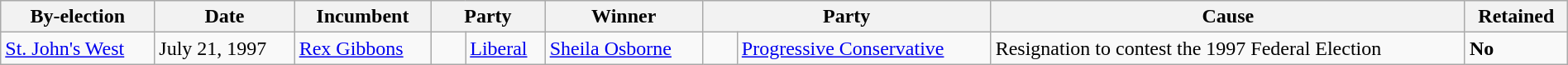<table class=wikitable style="width:100%">
<tr>
<th>By-election</th>
<th>Date</th>
<th>Incumbent</th>
<th colspan=2>Party</th>
<th>Winner</th>
<th colspan=2>Party</th>
<th>Cause</th>
<th>Retained</th>
</tr>
<tr>
<td><a href='#'>St. John's West</a></td>
<td>July 21, 1997</td>
<td><a href='#'>Rex Gibbons</a></td>
<td>    </td>
<td><a href='#'>Liberal</a></td>
<td><a href='#'>Sheila Osborne</a></td>
<td>    </td>
<td><a href='#'>Progressive Conservative</a></td>
<td>Resignation to contest the 1997 Federal Election</td>
<td><strong>No</strong></td>
</tr>
</table>
